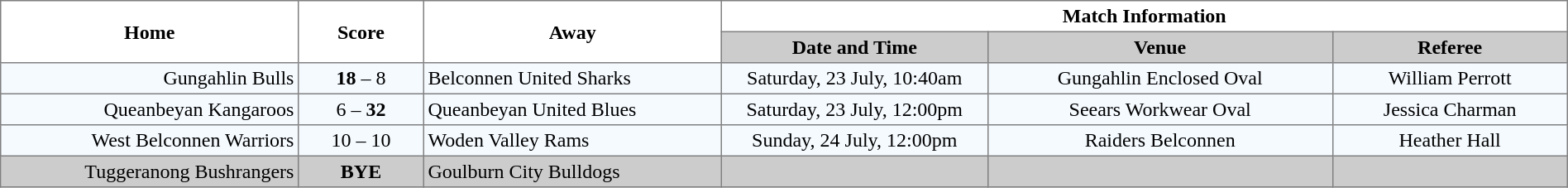<table width="100%" cellspacing="0" cellpadding="3" border="1" style="border-collapse:collapse;  text-align:center;">
<tr>
<th rowspan="2" width="19%">Home</th>
<th rowspan="2" width="8%">Score</th>
<th rowspan="2" width="19%">Away</th>
<th colspan="3">Match Information</th>
</tr>
<tr bgcolor="#CCCCCC">
<th width="17%">Date and Time</th>
<th width="22%">Venue</th>
<th width="50%">Referee</th>
</tr>
<tr style="text-align:center; background:#f5faff;">
<td align="right">Gungahlin Bulls </td>
<td><strong>18</strong> – 8</td>
<td align="left"> Belconnen United Sharks</td>
<td>Saturday, 23 July, 10:40am</td>
<td>Gungahlin Enclosed Oval</td>
<td>William Perrott</td>
</tr>
<tr style="text-align:center; background:#f5faff;">
<td align="right">Queanbeyan Kangaroos </td>
<td>6 – <strong>32</strong></td>
<td align="left"> Queanbeyan United Blues</td>
<td>Saturday, 23 July, 12:00pm</td>
<td>Seears Workwear Oval</td>
<td>Jessica Charman</td>
</tr>
<tr style="text-align:center; background:#f5faff;">
<td align="right">West Belconnen Warriors </td>
<td>10 – 10</td>
<td align="left"> Woden Valley Rams</td>
<td>Sunday, 24 July, 12:00pm</td>
<td>Raiders Belconnen</td>
<td>Heather Hall</td>
</tr>
<tr style="text-align:center; background:#CCCCCC;">
<td align="right">Tuggeranong Bushrangers </td>
<td><strong>BYE</strong></td>
<td align="left"> Goulburn City Bulldogs</td>
<td></td>
<td></td>
<td></td>
</tr>
</table>
